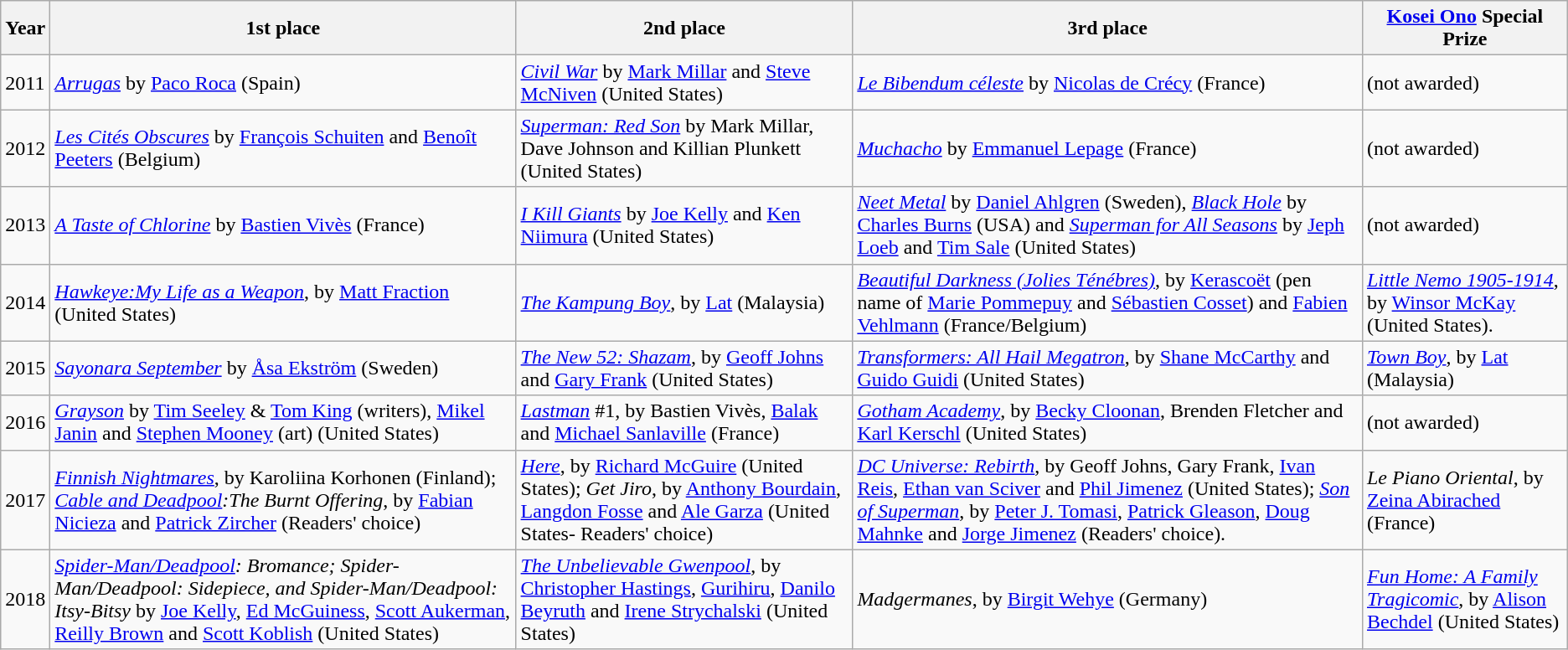<table class="wikitable mw-collapsible">
<tr>
<th>Year</th>
<th>1st place</th>
<th>2nd place</th>
<th>3rd place</th>
<th><a href='#'>Kosei Ono</a> Special Prize</th>
</tr>
<tr>
<td>2011</td>
<td><em><a href='#'>Arrugas</a></em> by <a href='#'>Paco Roca</a> (Spain)</td>
<td><em><a href='#'>Civil War</a></em> by <a href='#'>Mark Millar</a> and <a href='#'>Steve McNiven</a> (United States)</td>
<td><em><a href='#'>Le Bibendum céleste</a></em> by <a href='#'>Nicolas de Crécy</a> (France)</td>
<td>(not awarded)</td>
</tr>
<tr>
<td>2012</td>
<td><em><a href='#'>Les Cités Obscures</a></em> by <a href='#'>François Schuiten</a> and <a href='#'>Benoît Peeters</a> (Belgium)</td>
<td><em><a href='#'>Superman: Red Son</a></em> by Mark Millar, Dave Johnson and Killian Plunkett (United States)</td>
<td><em><a href='#'>Muchacho</a></em> by <a href='#'>Emmanuel Lepage</a> (France)</td>
<td>(not awarded)</td>
</tr>
<tr>
<td>2013</td>
<td><em><a href='#'>A Taste of Chlorine</a></em> by <a href='#'>Bastien Vivès</a> (France)</td>
<td><em><a href='#'>I Kill Giants</a></em> by <a href='#'>Joe Kelly</a> and <a href='#'>Ken Niimura</a> (United States)</td>
<td><em><a href='#'>Neet Metal</a></em> by <a href='#'>Daniel Ahlgren</a> (Sweden), <em><a href='#'>Black Hole</a></em> by <a href='#'>Charles Burns</a> (USA) and <em><a href='#'>Superman for All Seasons</a></em> by <a href='#'>Jeph Loeb</a> and <a href='#'>Tim Sale</a> (United States)</td>
<td>(not awarded)</td>
</tr>
<tr>
<td>2014</td>
<td><em><a href='#'>Hawkeye:My Life as a Weapon</a></em>, by <a href='#'>Matt Fraction</a> (United States)</td>
<td><em><a href='#'>The Kampung Boy</a></em>, by <a href='#'>Lat</a> (Malaysia)</td>
<td><em><a href='#'>Beautiful Darkness (Jolies Ténébres)</a></em>, by <a href='#'>Kerascoët</a> (pen name of <a href='#'>Marie Pommepuy</a> and <a href='#'>Sébastien Cosset</a>) and <a href='#'>Fabien Vehlmann</a> (France/Belgium)</td>
<td><em><a href='#'>Little Nemo 1905-1914</a></em>, by <a href='#'>Winsor McKay</a> (United States).</td>
</tr>
<tr>
<td>2015</td>
<td><em><a href='#'>Sayonara September</a></em> by <a href='#'>Åsa Ekström</a> (Sweden)</td>
<td><em><a href='#'>The New 52: Shazam</a></em>, by <a href='#'>Geoff Johns</a> and <a href='#'>Gary Frank</a> (United States)</td>
<td><em><a href='#'>Transformers: All Hail Megatron</a></em>, by <a href='#'>Shane McCarthy</a> and <a href='#'>Guido Guidi</a> (United States)</td>
<td><em><a href='#'>Town Boy</a></em>, by <a href='#'>Lat</a> (Malaysia)</td>
</tr>
<tr>
<td>2016</td>
<td><em><a href='#'>Grayson</a></em> by <a href='#'>Tim Seeley</a> & <a href='#'>Tom King</a> (writers), <a href='#'>Mikel Janin</a> and <a href='#'>Stephen Mooney</a> (art) (United States)</td>
<td><em><a href='#'>Lastman</a></em> #1, by Bastien Vivès, <a href='#'>Balak</a> and <a href='#'>Michael Sanlaville</a> (France)</td>
<td><em><a href='#'>Gotham Academy</a></em>, by <a href='#'>Becky Cloonan</a>, Brenden Fletcher and <a href='#'>Karl Kerschl</a> (United States)</td>
<td>(not awarded)</td>
</tr>
<tr>
<td>2017</td>
<td><em><a href='#'>Finnish Nightmares</a></em>, by Karoliina Korhonen (Finland); <em><a href='#'>Cable and Deadpool</a>:The Burnt Offering</em>, by <a href='#'>Fabian Nicieza</a> and <a href='#'>Patrick Zircher</a> (Readers' choice)</td>
<td><em><a href='#'>Here</a></em>, by <a href='#'>Richard McGuire</a> (United States); <em>Get Jiro</em>, by <a href='#'>Anthony Bourdain</a>, <a href='#'>Langdon Fosse</a> and <a href='#'>Ale Garza</a> (United States- Readers' choice)</td>
<td><em><a href='#'>DC Universe: Rebirth</a></em>, by Geoff Johns, Gary Frank, <a href='#'>Ivan Reis</a>, <a href='#'>Ethan van Sciver</a> and <a href='#'>Phil Jimenez</a> (United States); <em><a href='#'>Son of Superman</a></em>, by <a href='#'>Peter J. Tomasi</a>, <a href='#'>Patrick Gleason</a>, <a href='#'>Doug Mahnke</a> and <a href='#'>Jorge Jimenez</a> (Readers' choice).</td>
<td><em>Le Piano Oriental</em>, by <a href='#'>Zeina Abirached</a> (France)</td>
</tr>
<tr>
<td>2018</td>
<td><em><a href='#'>Spider-Man/Deadpool</a>: Bromance; Spider-Man/Deadpool: Sidepiece, and Spider-Man/Deadpool: Itsy-Bitsy</em> by <a href='#'>Joe Kelly</a>, <a href='#'>Ed McGuiness</a>, <a href='#'>Scott Aukerman</a>, <a href='#'>Reilly Brown</a> and <a href='#'>Scott Koblish</a> (United States)</td>
<td><em><a href='#'>The Unbelievable Gwenpool</a></em>, by <a href='#'>Christopher Hastings</a>, <a href='#'>Gurihiru</a>, <a href='#'>Danilo Beyruth</a> and <a href='#'>Irene Strychalski</a> (United States)</td>
<td><em>Madgermanes</em>, by <a href='#'>Birgit Wehye</a> (Germany)</td>
<td><em><a href='#'>Fun Home: A Family Tragicomic</a></em>, by <a href='#'>Alison Bechdel</a> (United States)</td>
</tr>
</table>
